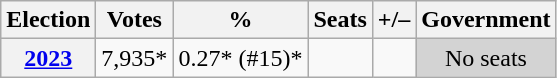<table class=wikitable style=text-align:right>
<tr>
<th>Election</th>
<th>Votes</th>
<th>%</th>
<th>Seats</th>
<th>+/–</th>
<th>Government</th>
</tr>
<tr>
<th><a href='#'>2023</a></th>
<td>7,935*</td>
<td>0.27* (#15)*</td>
<td></td>
<td></td>
<td style="background:Lightgray;" align=center>No seats</td>
</tr>
</table>
